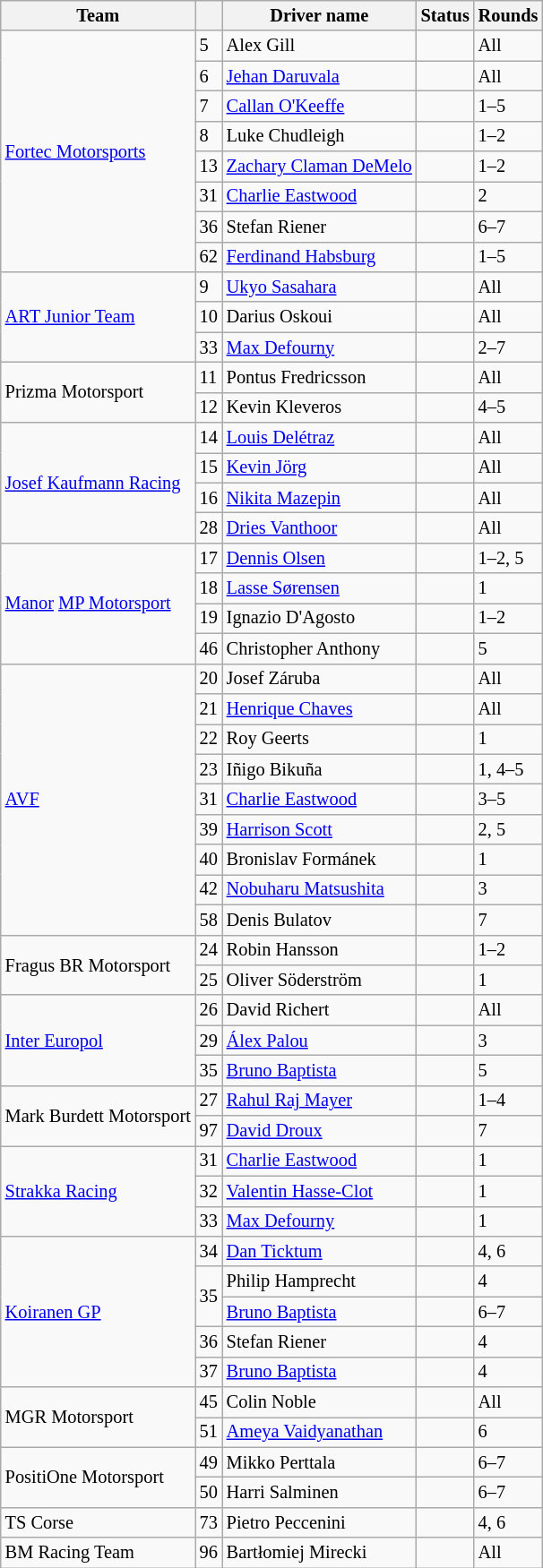<table class="wikitable" style="font-size: 85%">
<tr>
<th>Team</th>
<th></th>
<th>Driver name</th>
<th>Status</th>
<th>Rounds</th>
</tr>
<tr>
<td rowspan=8> <a href='#'>Fortec Motorsports</a></td>
<td>5</td>
<td> Alex Gill</td>
<td align=center></td>
<td>All</td>
</tr>
<tr>
<td>6</td>
<td> <a href='#'>Jehan Daruvala</a></td>
<td align=center></td>
<td>All</td>
</tr>
<tr>
<td>7</td>
<td> <a href='#'>Callan O'Keeffe</a></td>
<td></td>
<td>1–5</td>
</tr>
<tr>
<td>8</td>
<td> Luke Chudleigh</td>
<td></td>
<td>1–2</td>
</tr>
<tr>
<td>13</td>
<td> <a href='#'>Zachary Claman DeMelo</a></td>
<td align=center></td>
<td>1–2</td>
</tr>
<tr>
<td>31</td>
<td> <a href='#'>Charlie Eastwood</a></td>
<td></td>
<td>2</td>
</tr>
<tr>
<td>36</td>
<td> Stefan Riener</td>
<td></td>
<td>6–7</td>
</tr>
<tr>
<td>62</td>
<td> <a href='#'>Ferdinand Habsburg</a></td>
<td align=center></td>
<td>1–5</td>
</tr>
<tr>
<td rowspan=3> <a href='#'>ART Junior Team</a></td>
<td>9</td>
<td> <a href='#'>Ukyo Sasahara</a></td>
<td></td>
<td>All</td>
</tr>
<tr>
<td>10</td>
<td> Darius Oskoui</td>
<td align=center></td>
<td>All</td>
</tr>
<tr>
<td>33</td>
<td> <a href='#'>Max Defourny</a></td>
<td align=center></td>
<td>2–7</td>
</tr>
<tr>
<td rowspan=2> Prizma Motorsport</td>
<td>11</td>
<td> Pontus Fredricsson</td>
<td align=center></td>
<td>All</td>
</tr>
<tr>
<td>12</td>
<td> Kevin Kleveros</td>
<td></td>
<td>4–5</td>
</tr>
<tr>
<td rowspan=4> <a href='#'>Josef Kaufmann Racing</a></td>
<td>14</td>
<td> <a href='#'>Louis Delétraz</a></td>
<td></td>
<td>All</td>
</tr>
<tr>
<td>15</td>
<td> <a href='#'>Kevin Jörg</a></td>
<td></td>
<td>All</td>
</tr>
<tr>
<td>16</td>
<td> <a href='#'>Nikita Mazepin</a></td>
<td align=center></td>
<td>All</td>
</tr>
<tr>
<td>28</td>
<td> <a href='#'>Dries Vanthoor</a></td>
<td align=center></td>
<td>All</td>
</tr>
<tr>
<td rowspan=4> <a href='#'>Manor</a> <a href='#'>MP Motorsport</a></td>
<td>17</td>
<td> <a href='#'>Dennis Olsen</a></td>
<td></td>
<td>1–2, 5</td>
</tr>
<tr>
<td>18</td>
<td> <a href='#'>Lasse Sørensen</a></td>
<td></td>
<td>1</td>
</tr>
<tr>
<td>19</td>
<td> Ignazio D'Agosto</td>
<td></td>
<td>1–2</td>
</tr>
<tr>
<td>46</td>
<td> Christopher Anthony</td>
<td></td>
<td>5</td>
</tr>
<tr>
<td rowspan=9> <a href='#'>AVF</a></td>
<td>20</td>
<td> Josef Záruba</td>
<td></td>
<td>All</td>
</tr>
<tr>
<td>21</td>
<td> <a href='#'>Henrique Chaves</a></td>
<td></td>
<td>All</td>
</tr>
<tr>
<td>22</td>
<td> Roy Geerts</td>
<td></td>
<td>1</td>
</tr>
<tr>
<td>23</td>
<td> Iñigo Bikuña</td>
<td align=center></td>
<td>1, 4–5</td>
</tr>
<tr>
<td>31</td>
<td> <a href='#'>Charlie Eastwood</a></td>
<td></td>
<td>3–5</td>
</tr>
<tr>
<td>39</td>
<td> <a href='#'>Harrison Scott</a></td>
<td></td>
<td>2, 5</td>
</tr>
<tr>
<td>40</td>
<td> Bronislav Formánek</td>
<td></td>
<td>1</td>
</tr>
<tr>
<td>42</td>
<td> <a href='#'>Nobuharu Matsushita</a></td>
<td></td>
<td>3</td>
</tr>
<tr>
<td>58</td>
<td> Denis Bulatov</td>
<td align=center></td>
<td>7</td>
</tr>
<tr>
<td rowspan=2> Fragus BR Motorsport</td>
<td>24</td>
<td> Robin Hansson</td>
<td></td>
<td>1–2</td>
</tr>
<tr>
<td>25</td>
<td> Oliver Söderström</td>
<td align=center></td>
<td>1</td>
</tr>
<tr>
<td rowspan=3> <a href='#'>Inter Europol</a></td>
<td>26</td>
<td> David Richert</td>
<td></td>
<td>All</td>
</tr>
<tr>
<td>29</td>
<td> <a href='#'>Álex Palou</a></td>
<td></td>
<td>3</td>
</tr>
<tr>
<td>35</td>
<td> <a href='#'>Bruno Baptista</a></td>
<td></td>
<td>5</td>
</tr>
<tr>
<td rowspan=2> Mark Burdett Motorsport</td>
<td>27</td>
<td> <a href='#'>Rahul Raj Mayer</a></td>
<td></td>
<td>1–4</td>
</tr>
<tr>
<td>97</td>
<td> <a href='#'>David Droux</a></td>
<td align=center></td>
<td>7</td>
</tr>
<tr>
<td rowspan=3> <a href='#'>Strakka Racing</a></td>
<td>31</td>
<td> <a href='#'>Charlie Eastwood</a></td>
<td></td>
<td>1</td>
</tr>
<tr>
<td>32</td>
<td> <a href='#'>Valentin Hasse-Clot</a></td>
<td></td>
<td>1</td>
</tr>
<tr>
<td>33</td>
<td> <a href='#'>Max Defourny</a></td>
<td align=center></td>
<td>1</td>
</tr>
<tr>
<td rowspan=5> <a href='#'>Koiranen GP</a></td>
<td>34</td>
<td> <a href='#'>Dan Ticktum</a></td>
<td align=center></td>
<td>4, 6</td>
</tr>
<tr>
<td rowspan=2>35</td>
<td> Philip Hamprecht</td>
<td></td>
<td>4</td>
</tr>
<tr>
<td> <a href='#'>Bruno Baptista</a></td>
<td></td>
<td>6–7</td>
</tr>
<tr>
<td>36</td>
<td> Stefan Riener</td>
<td></td>
<td>4</td>
</tr>
<tr>
<td>37</td>
<td> <a href='#'>Bruno Baptista</a></td>
<td></td>
<td>4</td>
</tr>
<tr>
<td rowspan=2> MGR Motorsport</td>
<td>45</td>
<td> Colin Noble</td>
<td></td>
<td>All</td>
</tr>
<tr>
<td>51</td>
<td> <a href='#'>Ameya Vaidyanathan</a></td>
<td></td>
<td>6</td>
</tr>
<tr>
<td rowspan=2> PositiOne Motorsport</td>
<td>49</td>
<td> Mikko Perttala</td>
<td></td>
<td>6–7</td>
</tr>
<tr>
<td>50</td>
<td> Harri Salminen</td>
<td></td>
<td>6–7</td>
</tr>
<tr>
<td> TS Corse</td>
<td>73</td>
<td> Pietro Peccenini</td>
<td></td>
<td>4, 6</td>
</tr>
<tr>
<td> BM Racing Team</td>
<td>96</td>
<td> Bartłomiej Mirecki</td>
<td></td>
<td>All</td>
</tr>
</table>
